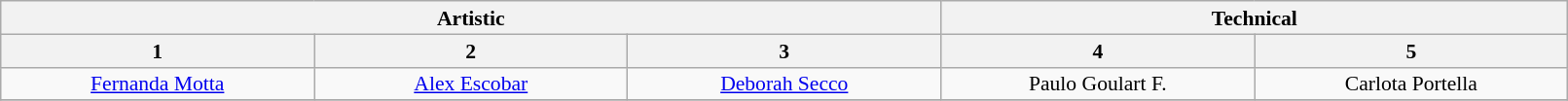<table class="wikitable" style="font-size:90%; line-height:16px; text-align:center" width="85%">
<tr>
<th colspan=3>Artistic</th>
<th colspan=2>Technical</th>
</tr>
<tr>
<th>1</th>
<th>2</th>
<th>3</th>
<th>4</th>
<th>5</th>
</tr>
<tr>
<td width=150><a href='#'>Fernanda Motta</a></td>
<td width=150><a href='#'>Alex Escobar</a></td>
<td width=150><a href='#'>Deborah Secco</a></td>
<td width=150>Paulo Goulart F.</td>
<td width=150>Carlota Portella</td>
</tr>
<tr>
</tr>
</table>
